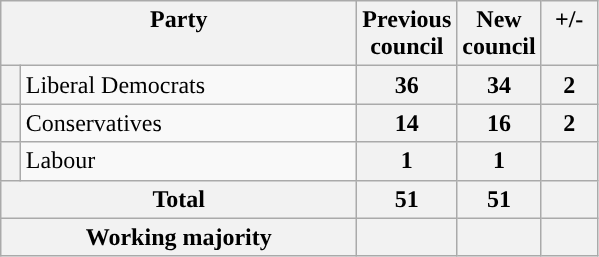<table class="wikitable">
<tr>
<th valign=top colspan="2" style="width: 230px">Party</th>
<th valign=top style="width: 30px">Previous council</th>
<th valign=top style="width: 30px">New council</th>
<th valign=top style="width: 30px">+/-</th>
</tr>
<tr>
<th style="background-color: "></th>
<td>Liberal Democrats</td>
<th align=center>36</th>
<th align=center>34</th>
<th align=center>2</th>
</tr>
<tr>
<th style="background-color: "></th>
<td>Conservatives</td>
<th align=center>14</th>
<th align=center>16</th>
<th align=center>2</th>
</tr>
<tr>
<th style="background-color: "></th>
<td>Labour</td>
<th align=center>1</th>
<th align=center>1</th>
<th align=center></th>
</tr>
<tr>
<th colspan=2>Total</th>
<th style="text-align: center">51</th>
<th style="text-align: center">51</th>
<th></th>
</tr>
<tr>
<th colspan=2>Working majority</th>
<th></th>
<th></th>
<th></th>
</tr>
</table>
